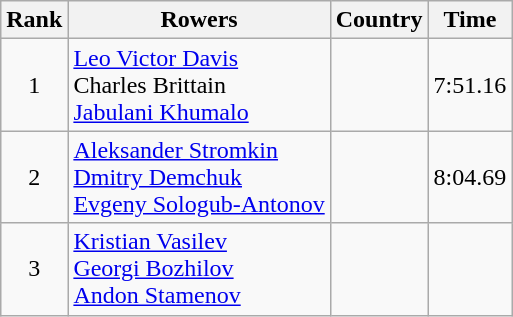<table class="wikitable" style="text-align:center">
<tr>
<th>Rank</th>
<th>Rowers</th>
<th>Country</th>
<th>Time</th>
</tr>
<tr>
<td>1</td>
<td align="left"><a href='#'>Leo Victor Davis</a><br>Charles Brittain<br><a href='#'>Jabulani Khumalo</a></td>
<td align="left"></td>
<td>7:51.16</td>
</tr>
<tr>
<td>2</td>
<td align="left"><a href='#'>Aleksander Stromkin</a><br><a href='#'>Dmitry Demchuk</a><br><a href='#'>Evgeny Sologub-Antonov</a></td>
<td align="left"></td>
<td>8:04.69</td>
</tr>
<tr>
<td>3</td>
<td align="left"><a href='#'>Kristian Vasilev</a><br><a href='#'>Georgi Bozhilov</a><br><a href='#'>Andon Stamenov</a></td>
<td align="left"></td>
<td></td>
</tr>
</table>
